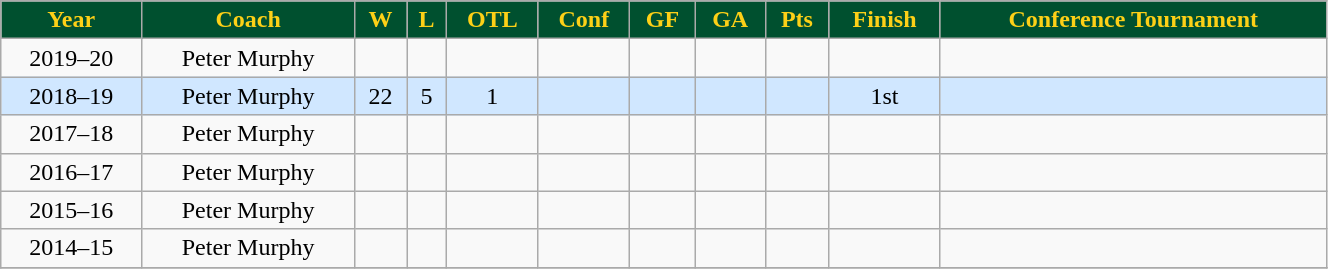<table class="wikitable" width="70%">
<tr align="center"  style=" background:#00502F;color:#FDD017;">
<td><strong>Year</strong></td>
<td><strong>Coach</strong></td>
<td><strong>W</strong></td>
<td><strong>L</strong></td>
<td><strong>OTL</strong></td>
<td><strong>Conf</strong></td>
<td><strong>GF</strong></td>
<td><strong>GA</strong></td>
<td><strong>Pts</strong></td>
<td><strong>Finish</strong></td>
<td><strong>Conference Tournament</strong></td>
</tr>
<tr align="center" bgcolor="">
<td>2019–20</td>
<td>Peter Murphy</td>
<td></td>
<td></td>
<td></td>
<td></td>
<td></td>
<td></td>
<td></td>
<td></td>
<td></td>
</tr>
<tr align="center" bgcolor="#d0e7ff">
<td>2018–19</td>
<td>Peter Murphy</td>
<td>22</td>
<td>5</td>
<td>1</td>
<td></td>
<td></td>
<td></td>
<td></td>
<td>1st</td>
<td></td>
</tr>
<tr align="center" bgcolor="">
<td>2017–18</td>
<td>Peter Murphy</td>
<td></td>
<td></td>
<td></td>
<td></td>
<td></td>
<td></td>
<td></td>
<td></td>
<td></td>
</tr>
<tr align="center" bgcolor="">
<td>2016–17</td>
<td>Peter Murphy</td>
<td></td>
<td></td>
<td></td>
<td></td>
<td></td>
<td></td>
<td></td>
<td></td>
<td></td>
</tr>
<tr align="center" bgcolor="">
<td>2015–16</td>
<td>Peter Murphy</td>
<td></td>
<td></td>
<td></td>
<td></td>
<td></td>
<td></td>
<td></td>
<td></td>
<td></td>
</tr>
<tr align="center" bgcolor="">
<td>2014–15</td>
<td>Peter Murphy</td>
<td></td>
<td></td>
<td></td>
<td></td>
<td></td>
<td></td>
<td></td>
<td></td>
<td></td>
</tr>
<tr align="center" bgcolor="">
</tr>
</table>
